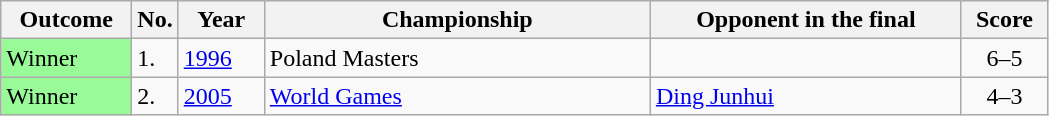<table class="sortable wikitable">
<tr>
<th width="80">Outcome</th>
<th width="20">No.</th>
<th width="50">Year</th>
<th width="250">Championship</th>
<th width="200">Opponent in the final</th>
<th width="50">Score</th>
</tr>
<tr>
<td style="background:#98FB98">Winner</td>
<td>1.</td>
<td><a href='#'>1996</a></td>
<td>Poland Masters</td>
<td>  </td>
<td align="center">6–5</td>
</tr>
<tr>
<td style="background:#98fb98;">Winner</td>
<td>2.</td>
<td><a href='#'>2005</a></td>
<td><a href='#'>World Games</a></td>
<td> <a href='#'>Ding Junhui</a></td>
<td align="center">4–3</td>
</tr>
</table>
